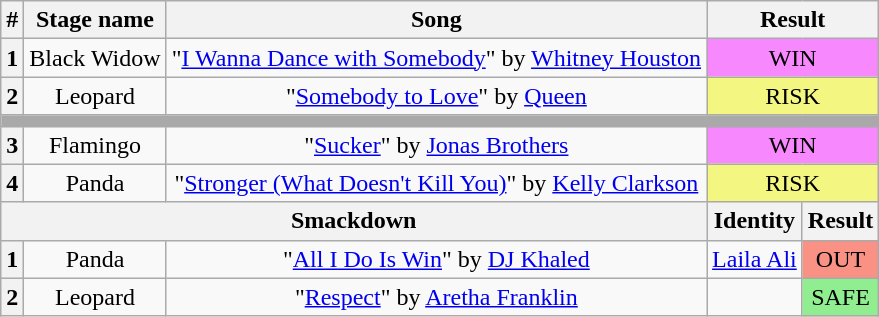<table class="wikitable plainrowheaders" style="text-align: center;">
<tr>
<th>#</th>
<th>Stage name</th>
<th>Song</th>
<th colspan=2>Result</th>
</tr>
<tr>
<th>1</th>
<td>Black Widow</td>
<td>"<a href='#'>I Wanna Dance with Somebody</a>" by <a href='#'>Whitney Houston</a></td>
<td colspan=2 bgcolor=#F888FD>WIN</td>
</tr>
<tr>
<th>2</th>
<td>Leopard</td>
<td>"<a href='#'>Somebody to Love</a>" by <a href='#'>Queen</a></td>
<td colspan=2 bgcolor=#F3F781>RISK</td>
</tr>
<tr>
<td colspan="5" style="background:darkgray"></td>
</tr>
<tr>
<th>3</th>
<td>Flamingo</td>
<td>"<a href='#'>Sucker</a>" by <a href='#'>Jonas Brothers</a></td>
<td colspan=2 bgcolor=#F888FD>WIN</td>
</tr>
<tr>
<th>4</th>
<td>Panda</td>
<td>"<a href='#'>Stronger (What Doesn't Kill You)</a>" by <a href='#'>Kelly Clarkson</a></td>
<td colspan=2 bgcolor=#F3F781>RISK</td>
</tr>
<tr>
<th colspan="3">Smackdown</th>
<th>Identity</th>
<th>Result</th>
</tr>
<tr>
<th>1</th>
<td>Panda</td>
<td>"<a href='#'>All I Do Is Win</a>" by <a href='#'>DJ Khaled</a></td>
<td><a href='#'>Laila Ali</a></td>
<td bgcolor=#F99185>OUT</td>
</tr>
<tr>
<th>2</th>
<td>Leopard</td>
<td>"<a href='#'>Respect</a>" by <a href='#'>Aretha Franklin</a></td>
<td></td>
<td bgcolor=lightgreen>SAFE</td>
</tr>
</table>
